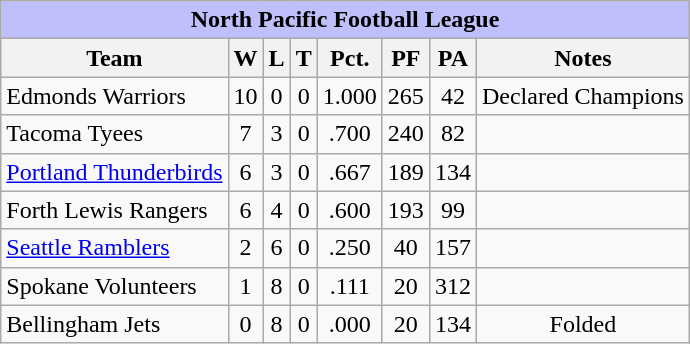<table class="wikitable">
<tr style="background:#bfbffb;">
<td colspan="8" style="text-align:center;"><strong>North Pacific Football League</strong></td>
</tr>
<tr style="background:#efefef;">
<th>Team</th>
<th>W</th>
<th>L</th>
<th>T</th>
<th>Pct.</th>
<th>PF</th>
<th>PA</th>
<th>Notes</th>
</tr>
<tr align="center">
<td align="left">Edmonds Warriors</td>
<td>10</td>
<td>0</td>
<td>0</td>
<td>1.000</td>
<td>265</td>
<td>42</td>
<td>Declared Champions</td>
</tr>
<tr align="center">
<td align="left">Tacoma Tyees</td>
<td>7</td>
<td>3</td>
<td>0</td>
<td>.700</td>
<td>240</td>
<td>82</td>
<td></td>
</tr>
<tr align="center">
<td align="left"><a href='#'>Portland Thunderbirds</a></td>
<td>6</td>
<td>3</td>
<td>0</td>
<td>.667</td>
<td>189</td>
<td>134</td>
<td></td>
</tr>
<tr align="center">
<td align="left">Forth Lewis Rangers</td>
<td>6</td>
<td>4</td>
<td>0</td>
<td>.600</td>
<td>193</td>
<td>99</td>
<td></td>
</tr>
<tr align="center">
<td align="left"><a href='#'>Seattle Ramblers</a></td>
<td>2</td>
<td>6</td>
<td>0</td>
<td>.250</td>
<td>40</td>
<td>157</td>
<td></td>
</tr>
<tr align="center">
<td align="left">Spokane Volunteers</td>
<td>1</td>
<td>8</td>
<td>0</td>
<td>.111</td>
<td>20</td>
<td>312</td>
<td></td>
</tr>
<tr align="center">
<td align="left">Bellingham Jets</td>
<td>0</td>
<td>8</td>
<td>0</td>
<td>.000</td>
<td>20</td>
<td>134</td>
<td>Folded</td>
</tr>
</table>
